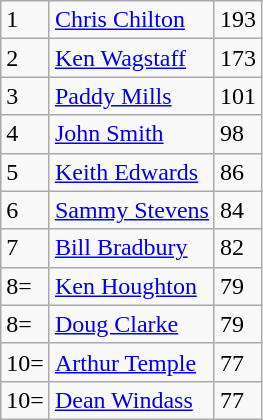<table class="wikitable">
<tr>
<td>1</td>
<td><a href='#'>Chris Chilton</a></td>
<td>193</td>
</tr>
<tr>
<td>2</td>
<td><a href='#'>Ken Wagstaff</a></td>
<td>173</td>
</tr>
<tr>
<td>3</td>
<td><a href='#'>Paddy Mills</a></td>
<td>101</td>
</tr>
<tr>
<td>4</td>
<td><a href='#'>John Smith</a></td>
<td>98</td>
</tr>
<tr>
<td>5</td>
<td><a href='#'>Keith Edwards</a></td>
<td>86</td>
</tr>
<tr>
<td>6</td>
<td><a href='#'>Sammy Stevens</a></td>
<td>84</td>
</tr>
<tr>
<td>7</td>
<td><a href='#'>Bill Bradbury</a></td>
<td>82</td>
</tr>
<tr>
<td>8=</td>
<td><a href='#'>Ken Houghton</a></td>
<td>79</td>
</tr>
<tr>
<td>8=</td>
<td><a href='#'>Doug Clarke</a></td>
<td>79</td>
</tr>
<tr>
<td>10=</td>
<td><a href='#'>Arthur Temple</a></td>
<td>77</td>
</tr>
<tr>
<td>10=</td>
<td><a href='#'>Dean Windass</a></td>
<td>77</td>
</tr>
</table>
